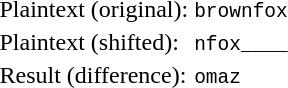<table>
<tr>
<td>Plaintext (original):</td>
<td><code>brownfox</code></td>
</tr>
<tr>
<td>Plaintext (shifted):</td>
<td><code>nfox____</code></td>
</tr>
<tr>
<td>Result (difference):</td>
<td><code>omaz</code></td>
</tr>
</table>
